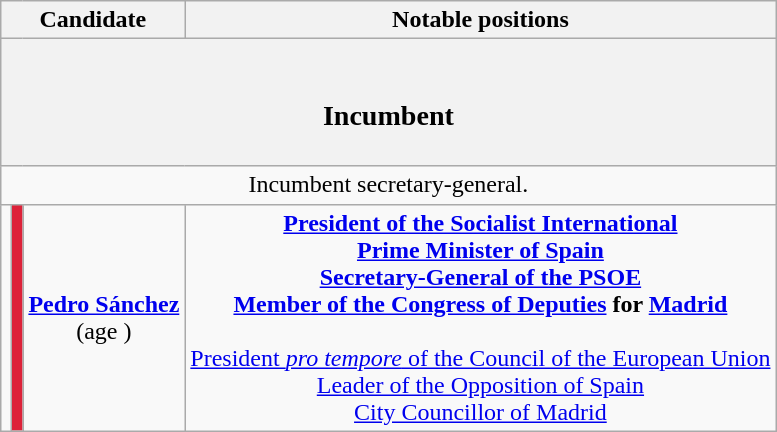<table class="wikitable" style="text-align:center;">
<tr>
<th colspan="3">Candidate</th>
<th>Notable positions</th>
</tr>
<tr>
<th colspan="6"><br><h3>Incumbent</h3></th>
</tr>
<tr>
<td colspan="6">Incumbent secretary-general.</td>
</tr>
<tr>
<td></td>
<td style="color:inherit;background:#DD2239"></td>
<td><strong><a href='#'>Pedro Sánchez</a></strong><br>(age )</td>
<td><strong><a href='#'>President of the Socialist International</a> <br><a href='#'>Prime Minister of Spain</a> <br><a href='#'>Secretary-General of the PSOE</a> <br><a href='#'>Member of the Congress of Deputies</a> for <a href='#'>Madrid</a><br></strong><br><a href='#'>President <em>pro tempore</em> of the Council of the European Union</a> <br><a href='#'>Leader of the Opposition of Spain</a> <br><a href='#'>City Councillor of Madrid</a> </td>
</tr>
</table>
